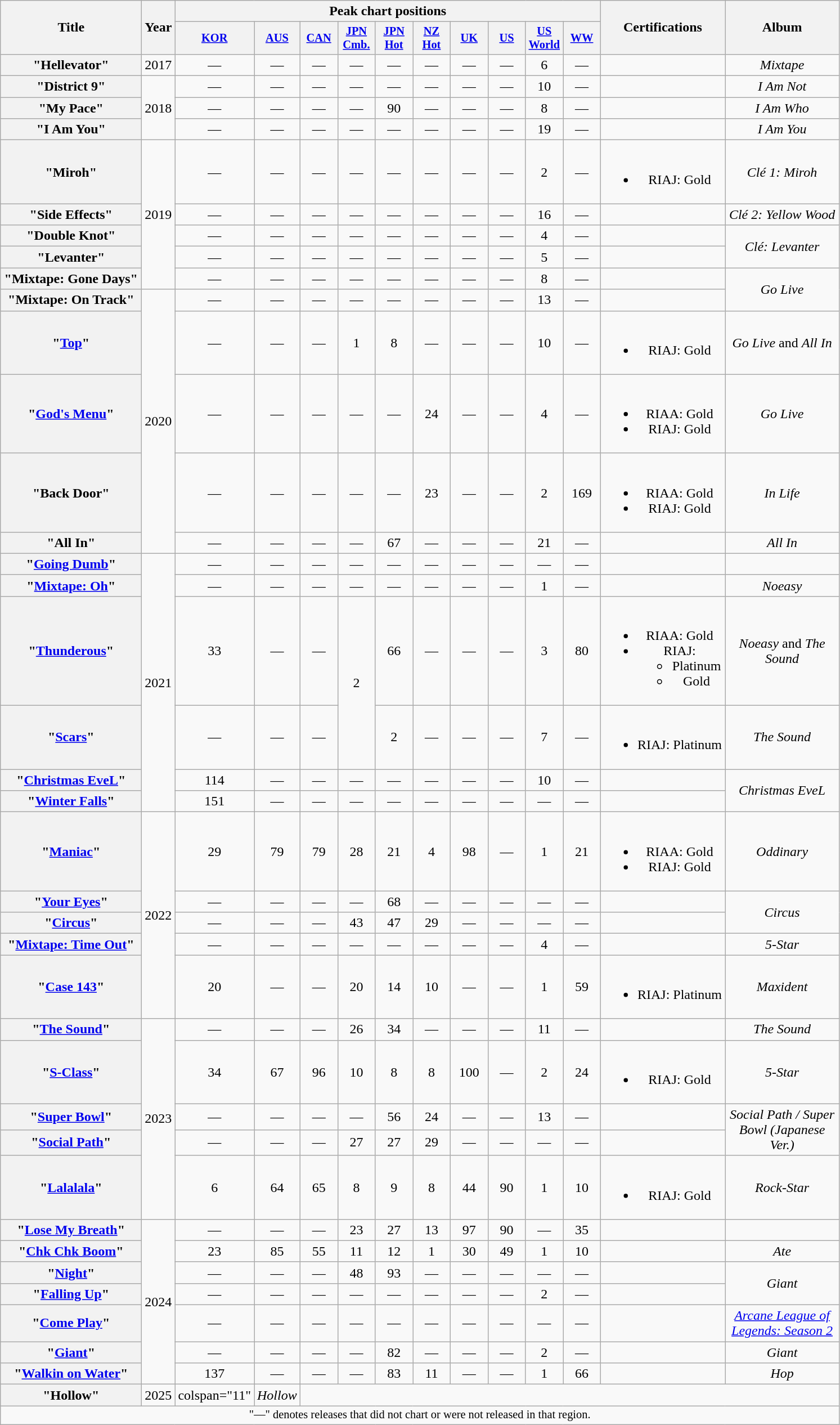<table class="wikitable plainrowheaders" style="text-align:center">
<tr>
<th scope="col" rowspan="2" style="width:10em">Title</th>
<th scope="col" rowspan="2">Year</th>
<th scope="col" colspan="10">Peak chart positions</th>
<th scope="col" rowspan="2">Certifications</th>
<th scope="col" rowspan="2" style="width:8em">Album</th>
</tr>
<tr>
<th scope="col" style="width:2.8em;font-size:85%"><a href='#'>KOR</a><br></th>
<th scope="col" style="width:2.8em;font-size:85%"><a href='#'>AUS</a><br></th>
<th scope="col" style="width:2.8em;font-size:85%"><a href='#'>CAN</a><br></th>
<th scope="col" style="width:2.8em;font-size:85%"><a href='#'>JPN<br>Cmb.</a><br></th>
<th scope="col" style="width:2.8em;font-size:85%"><a href='#'>JPN<br>Hot</a><br></th>
<th scope="col" style="width:2.8em;font-size:85%"><a href='#'>NZ<br>Hot</a><br></th>
<th scope="col" style="width:2.8em;font-size:85%"><a href='#'>UK</a><br></th>
<th scope="col" style="width:2.8em;font-size:85%"><a href='#'>US</a><br></th>
<th scope="col" style="width:2.8em;font-size:85%"><a href='#'>US<br>World</a><br></th>
<th scope="col" style="width:2.8em;font-size:85%"><a href='#'>WW</a><br></th>
</tr>
<tr>
<th scope="row">"Hellevator"</th>
<td>2017</td>
<td>—</td>
<td>—</td>
<td>—</td>
<td>—</td>
<td>—</td>
<td>—</td>
<td>—</td>
<td>—</td>
<td>6</td>
<td>—</td>
<td></td>
<td><em>Mixtape</em></td>
</tr>
<tr>
<th scope="row">"District 9"</th>
<td rowspan="3">2018</td>
<td>—</td>
<td>—</td>
<td>—</td>
<td>—</td>
<td>—</td>
<td>—</td>
<td>—</td>
<td>—</td>
<td>10</td>
<td>—</td>
<td></td>
<td><em>I Am Not</em></td>
</tr>
<tr>
<th scope="row">"My Pace"</th>
<td>—</td>
<td>—</td>
<td>—</td>
<td>—</td>
<td>90</td>
<td>—</td>
<td>—</td>
<td>—</td>
<td>8</td>
<td>—</td>
<td></td>
<td><em>I Am Who</em></td>
</tr>
<tr>
<th scope="row">"I Am You"</th>
<td>—</td>
<td>—</td>
<td>—</td>
<td>—</td>
<td>—</td>
<td>—</td>
<td>—</td>
<td>—</td>
<td>19</td>
<td>—</td>
<td></td>
<td><em>I Am You</em></td>
</tr>
<tr>
<th scope="row">"Miroh"</th>
<td rowspan="5">2019</td>
<td>—</td>
<td>—</td>
<td>—</td>
<td>—</td>
<td>—</td>
<td>—</td>
<td>—</td>
<td>—</td>
<td>2</td>
<td>—</td>
<td><br><ul><li>RIAJ: Gold </li></ul></td>
<td><em>Clé 1: Miroh</em></td>
</tr>
<tr>
<th scope="row">"Side Effects"</th>
<td>—</td>
<td>—</td>
<td>—</td>
<td>—</td>
<td>—</td>
<td>—</td>
<td>—</td>
<td>—</td>
<td>16</td>
<td>—</td>
<td></td>
<td><em>Clé 2: Yellow Wood</em></td>
</tr>
<tr>
<th scope="row">"Double Knot"</th>
<td>—</td>
<td>—</td>
<td>—</td>
<td>—</td>
<td>—</td>
<td>—</td>
<td>—</td>
<td>—</td>
<td>4</td>
<td>—</td>
<td></td>
<td rowspan="2"><em>Clé: Levanter</em></td>
</tr>
<tr>
<th scope="row">"Levanter"</th>
<td>—</td>
<td>—</td>
<td>—</td>
<td>—</td>
<td>—</td>
<td>—</td>
<td>—</td>
<td>—</td>
<td>5</td>
<td>—</td>
<td></td>
</tr>
<tr>
<th scope="row">"Mixtape: Gone Days"</th>
<td>—</td>
<td>—</td>
<td>—</td>
<td>—</td>
<td>—</td>
<td>—</td>
<td>—</td>
<td>—</td>
<td>8</td>
<td>—</td>
<td></td>
<td rowspan="2"><em>Go Live</em></td>
</tr>
<tr>
<th scope="row">"Mixtape: On Track"</th>
<td rowspan="5">2020</td>
<td>—</td>
<td>—</td>
<td>—</td>
<td>—</td>
<td>—</td>
<td>—</td>
<td>—</td>
<td>—</td>
<td>13</td>
<td>—</td>
<td></td>
</tr>
<tr>
<th scope="row">"<a href='#'>Top</a>"</th>
<td>—</td>
<td>—</td>
<td>—</td>
<td>1</td>
<td>8</td>
<td>—</td>
<td>—</td>
<td>—</td>
<td>10</td>
<td>—</td>
<td><br><ul><li>RIAJ: Gold </li></ul></td>
<td><em>Go Live</em> and <em>All In</em></td>
</tr>
<tr>
<th scope="row">"<a href='#'>God's Menu</a>"</th>
<td>—</td>
<td>—</td>
<td>—</td>
<td>—</td>
<td>—</td>
<td>24</td>
<td>—</td>
<td>—</td>
<td>4</td>
<td>—</td>
<td><br><ul><li>RIAA: Gold</li><li>RIAJ: Gold </li></ul></td>
<td><em>Go Live</em></td>
</tr>
<tr>
<th scope="row">"Back Door"</th>
<td>—</td>
<td>—</td>
<td>—</td>
<td>—</td>
<td>—</td>
<td>23</td>
<td>—</td>
<td>—</td>
<td>2</td>
<td>169</td>
<td><br><ul><li>RIAA: Gold</li><li>RIAJ: Gold </li></ul></td>
<td><em>In Life</em></td>
</tr>
<tr>
<th scope="row">"All In"</th>
<td>—</td>
<td>—</td>
<td>—</td>
<td>—</td>
<td>67</td>
<td>—</td>
<td>—</td>
<td>—</td>
<td>21</td>
<td>—</td>
<td></td>
<td><em>All In</em></td>
</tr>
<tr>
<th scope="row">"<a href='#'>Going Dumb</a>"<br></th>
<td rowspan="6">2021</td>
<td>—</td>
<td>—</td>
<td>—</td>
<td>—</td>
<td>—</td>
<td>—</td>
<td>—</td>
<td>—</td>
<td>—</td>
<td>—</td>
<td></td>
<td></td>
</tr>
<tr>
<th scope="row">"<a href='#'>Mixtape: Oh</a>"</th>
<td>—</td>
<td>—</td>
<td>—</td>
<td>—</td>
<td>—</td>
<td>—</td>
<td>—</td>
<td>—</td>
<td>1</td>
<td>—</td>
<td></td>
<td><em>Noeasy</em></td>
</tr>
<tr>
<th scope="row">"<a href='#'>Thunderous</a>"</th>
<td>33</td>
<td>—</td>
<td>—</td>
<td rowspan="2">2</td>
<td>66</td>
<td>—</td>
<td>—</td>
<td>—</td>
<td>3</td>
<td>80</td>
<td><br><ul><li>RIAA: Gold</li><li>RIAJ:<ul><li>Platinum </li><li>Gold </li></ul></li></ul></td>
<td><em>Noeasy</em> and <em>The Sound</em></td>
</tr>
<tr>
<th scope="row">"<a href='#'>Scars</a>"</th>
<td>—</td>
<td>—</td>
<td>—</td>
<td>2</td>
<td>—</td>
<td>—</td>
<td>—</td>
<td>7</td>
<td>—</td>
<td><br><ul><li>RIAJ: Platinum </li></ul></td>
<td><em>The Sound</em></td>
</tr>
<tr>
<th scope="row">"<a href='#'>Christmas EveL</a>"</th>
<td>114</td>
<td>—</td>
<td>—</td>
<td>—</td>
<td>—</td>
<td>—</td>
<td>—</td>
<td>—</td>
<td>10</td>
<td>—</td>
<td></td>
<td rowspan="2"><em>Christmas EveL</em></td>
</tr>
<tr>
<th scope="row">"<a href='#'>Winter Falls</a>"</th>
<td>151</td>
<td>—</td>
<td>—</td>
<td>—</td>
<td>—</td>
<td>—</td>
<td>—</td>
<td>—</td>
<td>—</td>
<td>—</td>
<td></td>
</tr>
<tr>
<th scope="row">"<a href='#'>Maniac</a>"</th>
<td rowspan="5">2022</td>
<td>29</td>
<td>79</td>
<td>79</td>
<td>28</td>
<td>21</td>
<td>4</td>
<td>98</td>
<td>—</td>
<td>1</td>
<td>21</td>
<td><br><ul><li>RIAA: Gold</li><li>RIAJ: Gold </li></ul></td>
<td><em>Oddinary</em></td>
</tr>
<tr>
<th scope="row">"<a href='#'>Your Eyes</a>"</th>
<td>—</td>
<td>—</td>
<td>—</td>
<td>—</td>
<td>68</td>
<td>—</td>
<td>—</td>
<td>—</td>
<td>—</td>
<td>—</td>
<td></td>
<td rowspan="2"><em>Circus</em></td>
</tr>
<tr>
<th scope="row">"<a href='#'>Circus</a>"</th>
<td>—</td>
<td>—</td>
<td>—</td>
<td>43</td>
<td>47</td>
<td>29</td>
<td>—</td>
<td>—</td>
<td>—</td>
<td>—</td>
<td></td>
</tr>
<tr>
<th scope="row">"<a href='#'>Mixtape: Time Out</a>"</th>
<td>—</td>
<td>—</td>
<td>—</td>
<td>—</td>
<td>—</td>
<td>—</td>
<td>—</td>
<td>—</td>
<td>4</td>
<td>—</td>
<td></td>
<td><em>5-Star</em></td>
</tr>
<tr>
<th scope="row">"<a href='#'>Case 143</a>"</th>
<td>20</td>
<td>—</td>
<td>—</td>
<td>20</td>
<td>14</td>
<td>10</td>
<td>—</td>
<td>—</td>
<td>1</td>
<td>59</td>
<td><br><ul><li>RIAJ: Platinum </li></ul></td>
<td><em>Maxident</em></td>
</tr>
<tr>
<th scope="row">"<a href='#'>The Sound</a>"</th>
<td rowspan="5">2023</td>
<td>—</td>
<td>—</td>
<td>—</td>
<td>26</td>
<td>34</td>
<td>—</td>
<td>—</td>
<td>—</td>
<td>11</td>
<td>—</td>
<td></td>
<td><em>The Sound</em></td>
</tr>
<tr>
<th scope="row">"<a href='#'>S-Class</a>"</th>
<td>34</td>
<td>67</td>
<td>96</td>
<td>10</td>
<td>8</td>
<td>8</td>
<td>100</td>
<td>—</td>
<td>2</td>
<td>24</td>
<td><br><ul><li>RIAJ: Gold </li></ul></td>
<td><em>5-Star</em></td>
</tr>
<tr>
<th scope="row">"<a href='#'>Super Bowl</a>"</th>
<td>—</td>
<td>—</td>
<td>—</td>
<td>—</td>
<td>56</td>
<td>24</td>
<td>—</td>
<td>—</td>
<td>13</td>
<td>—</td>
<td></td>
<td rowspan="2"><em>Social Path / Super Bowl (Japanese Ver.)</em></td>
</tr>
<tr>
<th scope="row">"<a href='#'>Social Path</a>"<br></th>
<td>—</td>
<td>—</td>
<td>—</td>
<td>27</td>
<td>27</td>
<td>29</td>
<td>—</td>
<td>—</td>
<td>—</td>
<td>—</td>
<td></td>
</tr>
<tr>
<th scope="row">"<a href='#'>Lalalala</a>"</th>
<td>6</td>
<td>64</td>
<td>65</td>
<td>8</td>
<td>9</td>
<td>8</td>
<td>44</td>
<td>90</td>
<td>1</td>
<td>10</td>
<td><br><ul><li>RIAJ: Gold </li></ul></td>
<td><em>Rock-Star</em></td>
</tr>
<tr>
<th scope="row">"<a href='#'>Lose My Breath</a>"<br></th>
<td rowspan="7">2024</td>
<td>—</td>
<td>—</td>
<td>—</td>
<td>23</td>
<td>27</td>
<td>13</td>
<td>97</td>
<td>90</td>
<td>—</td>
<td>35</td>
<td></td>
<td></td>
</tr>
<tr>
<th scope="row">"<a href='#'>Chk Chk Boom</a>"</th>
<td>23</td>
<td>85</td>
<td>55</td>
<td>11</td>
<td>12</td>
<td>1</td>
<td>30</td>
<td>49</td>
<td>1</td>
<td>10</td>
<td></td>
<td><em>Ate</em></td>
</tr>
<tr>
<th scope="row">"<a href='#'>Night</a>"</th>
<td>—</td>
<td>—</td>
<td>—</td>
<td>48</td>
<td>93</td>
<td>—</td>
<td>—</td>
<td>—</td>
<td>—</td>
<td>—</td>
<td></td>
<td rowspan="2"><em>Giant</em></td>
</tr>
<tr>
<th scope="row">"<a href='#'>Falling Up</a>"</th>
<td>—</td>
<td>—</td>
<td>—</td>
<td>—</td>
<td>—</td>
<td>—</td>
<td>—</td>
<td>—</td>
<td>2</td>
<td>—</td>
</tr>
<tr>
<th scope="row">"<a href='#'>Come Play</a>"<br></th>
<td>—</td>
<td>—</td>
<td>—</td>
<td>—</td>
<td>—</td>
<td>—</td>
<td>—</td>
<td>—</td>
<td>—</td>
<td>—</td>
<td></td>
<td><em><a href='#'>Arcane League of Legends: Season 2</a></em></td>
</tr>
<tr>
<th scope="row">"<a href='#'>Giant</a>"</th>
<td>—</td>
<td>—</td>
<td>—</td>
<td>—</td>
<td>82</td>
<td>—</td>
<td>—</td>
<td>—</td>
<td>2</td>
<td>—</td>
<td></td>
<td><em>Giant</em></td>
</tr>
<tr>
<th scope="row">"<a href='#'>Walkin on Water</a>"</th>
<td>137</td>
<td>—</td>
<td>—</td>
<td>—</td>
<td>83</td>
<td>11</td>
<td>—</td>
<td>—</td>
<td>1</td>
<td>66</td>
<td></td>
<td><em>Hop</em></td>
</tr>
<tr>
<th scope="row">"Hollow"</th>
<td>2025</td>
<td>colspan="11" </td>
<td><em>Hollow</em></td>
</tr>
<tr>
<td colspan="14" style="font-size:85%">"—" denotes releases that did not chart or were not released in that region.</td>
</tr>
</table>
